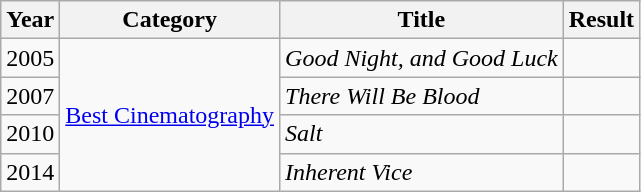<table class="wikitable">
<tr>
<th>Year</th>
<th>Category</th>
<th>Title</th>
<th>Result</th>
</tr>
<tr>
<td>2005</td>
<td rowspan=4><a href='#'>Best Cinematography</a></td>
<td><em>Good Night, and Good Luck</em></td>
<td></td>
</tr>
<tr>
<td>2007</td>
<td><em>There Will Be Blood</em></td>
<td></td>
</tr>
<tr>
<td>2010</td>
<td><em>Salt</em></td>
<td></td>
</tr>
<tr>
<td>2014</td>
<td><em>Inherent Vice</em></td>
<td></td>
</tr>
</table>
